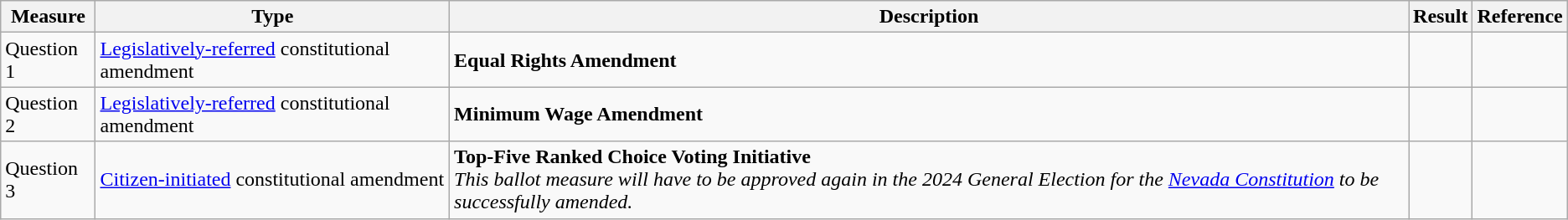<table class="wikitable">
<tr>
<th>Measure</th>
<th>Type</th>
<th>Description</th>
<th>Result</th>
<th>Reference</th>
</tr>
<tr>
<td>Question 1</td>
<td><a href='#'>Legislatively-referred</a> constitutional amendment</td>
<td><strong>Equal Rights Amendment</strong></td>
<td></td>
<td></td>
</tr>
<tr>
<td>Question 2</td>
<td><a href='#'>Legislatively-referred</a> constitutional amendment</td>
<td><strong>Minimum Wage Amendment</strong></td>
<td></td>
<td></td>
</tr>
<tr>
<td>Question 3</td>
<td><a href='#'>Citizen-initiated</a> constitutional amendment</td>
<td><strong>Top-Five Ranked Choice Voting Initiative</strong><br><em>This ballot measure will have to be approved again in the 2024 General Election for the <a href='#'>Nevada Constitution</a> to be successfully amended.</em></td>
<td></td>
<td></td>
</tr>
</table>
